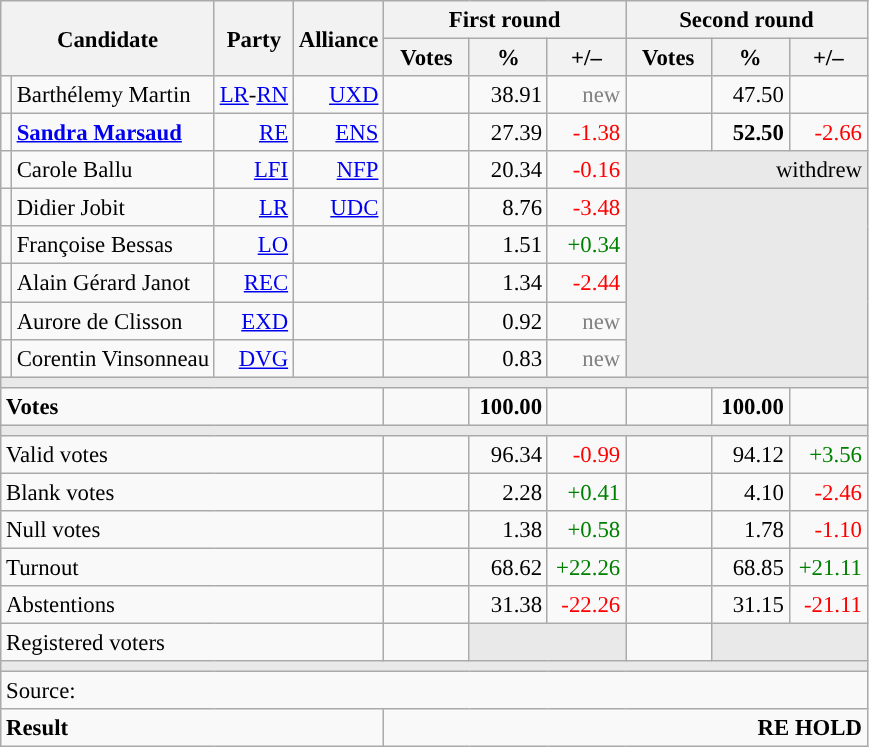<table class="wikitable" style="text-align:right;font-size:95%;">
<tr>
<th rowspan="2" colspan="2">Candidate</th>
<th colspan="1" rowspan="2">Party</th>
<th colspan="1" rowspan="2">Alliance</th>
<th colspan="3">First round</th>
<th colspan="3">Second round</th>
</tr>
<tr>
<th style="width:50px;">Votes</th>
<th style="width:45px;">%</th>
<th style="width:45px;">+/–</th>
<th style="width:50px;">Votes</th>
<th style="width:45px;">%</th>
<th style="width:45px;">+/–</th>
</tr>
<tr>
<td style="color:inherit;background:"></td>
<td style="text-align:left;">Barthélemy Martin</td>
<td><a href='#'>LR</a>-<a href='#'>RN</a></td>
<td><a href='#'>UXD</a></td>
<td></td>
<td>38.91</td>
<td style="color:grey;">new</td>
<td></td>
<td>47.50</td>
<td style="color:grey;"></td>
</tr>
<tr>
<td style="color:inherit;background:"></td>
<td style="text-align:left;"><strong><a href='#'>Sandra Marsaud</a></strong></td>
<td><a href='#'>RE</a></td>
<td><a href='#'>ENS</a></td>
<td></td>
<td>27.39</td>
<td style="color:red;">-1.38</td>
<td><strong></strong></td>
<td><strong>52.50</strong></td>
<td style="color:red;">-2.66</td>
</tr>
<tr>
<td style="color:inherit;background:"></td>
<td style="text-align:left;">Carole Ballu</td>
<td><a href='#'>LFI</a></td>
<td><a href='#'>NFP</a></td>
<td></td>
<td>20.34</td>
<td style="color:red;">-0.16</td>
<td colspan="3" style="background:#E9E9E9;">withdrew</td>
</tr>
<tr>
<td style="color:inherit;background:"></td>
<td style="text-align:left;">Didier Jobit</td>
<td><a href='#'>LR</a></td>
<td><a href='#'>UDC</a></td>
<td></td>
<td>8.76</td>
<td style="color:red;">-3.48</td>
<td colspan="3" rowspan="5" style="background:#E9E9E9;"></td>
</tr>
<tr>
<td style="color:inherit;background:"></td>
<td style="text-align:left;">Françoise Bessas</td>
<td><a href='#'>LO</a></td>
<td></td>
<td></td>
<td>1.51</td>
<td style="color:green;">+0.34</td>
</tr>
<tr>
<td style="color:inherit;background:"></td>
<td style="text-align:left;">Alain Gérard Janot</td>
<td><a href='#'>REC</a></td>
<td></td>
<td></td>
<td>1.34</td>
<td style="color:red;">-2.44</td>
</tr>
<tr>
<td style="color:inherit;background:"></td>
<td style="text-align:left;">Aurore de Clisson</td>
<td><a href='#'>EXD</a></td>
<td></td>
<td></td>
<td>0.92</td>
<td style="color:grey;">new</td>
</tr>
<tr>
<td style="color:inherit;background:"></td>
<td style="text-align:left;">Corentin Vinsonneau</td>
<td><a href='#'>DVG</a></td>
<td></td>
<td></td>
<td>0.83</td>
<td style="color:grey;">new</td>
</tr>
<tr>
<td colspan="10" style="background:#E9E9E9;"></td>
</tr>
<tr style="font-weight:bold;">
<td colspan="4" style="text-align:left;">Votes</td>
<td></td>
<td>100.00</td>
<td></td>
<td></td>
<td>100.00</td>
<td></td>
</tr>
<tr>
<td colspan="10" style="background:#E9E9E9;"></td>
</tr>
<tr>
<td colspan="4" style="text-align:left;">Valid votes</td>
<td></td>
<td>96.34</td>
<td style="color:red;">-0.99</td>
<td></td>
<td>94.12</td>
<td style="color:green;">+3.56</td>
</tr>
<tr>
<td colspan="4" style="text-align:left;">Blank votes</td>
<td></td>
<td>2.28</td>
<td style="color:green;">+0.41</td>
<td></td>
<td>4.10</td>
<td style="color:red;">-2.46</td>
</tr>
<tr>
<td colspan="4" style="text-align:left;">Null votes</td>
<td></td>
<td>1.38</td>
<td style="color:green;">+0.58</td>
<td></td>
<td>1.78</td>
<td style="color:red;">-1.10</td>
</tr>
<tr>
<td colspan="4" style="text-align:left;">Turnout</td>
<td></td>
<td>68.62</td>
<td style="color:green;">+22.26</td>
<td></td>
<td>68.85</td>
<td style="color:green;">+21.11</td>
</tr>
<tr>
<td colspan="4" style="text-align:left;">Abstentions</td>
<td></td>
<td>31.38</td>
<td style="color:red;">-22.26</td>
<td></td>
<td>31.15</td>
<td style="color:red;">-21.11</td>
</tr>
<tr>
<td colspan="4" style="text-align:left;">Registered voters</td>
<td></td>
<td colspan="2" style="background:#E9E9E9;"></td>
<td></td>
<td colspan="2" style="background:#E9E9E9;"></td>
</tr>
<tr>
<td colspan="10" style="background:#E9E9E9;"></td>
</tr>
<tr>
<td colspan="10" style="text-align:left;">Source: </td>
</tr>
<tr style="font-weight:bold">
<td colspan="4" style="text-align:left;">Result</td>
<td colspan="6" style="background-color:">RE HOLD</td>
</tr>
</table>
